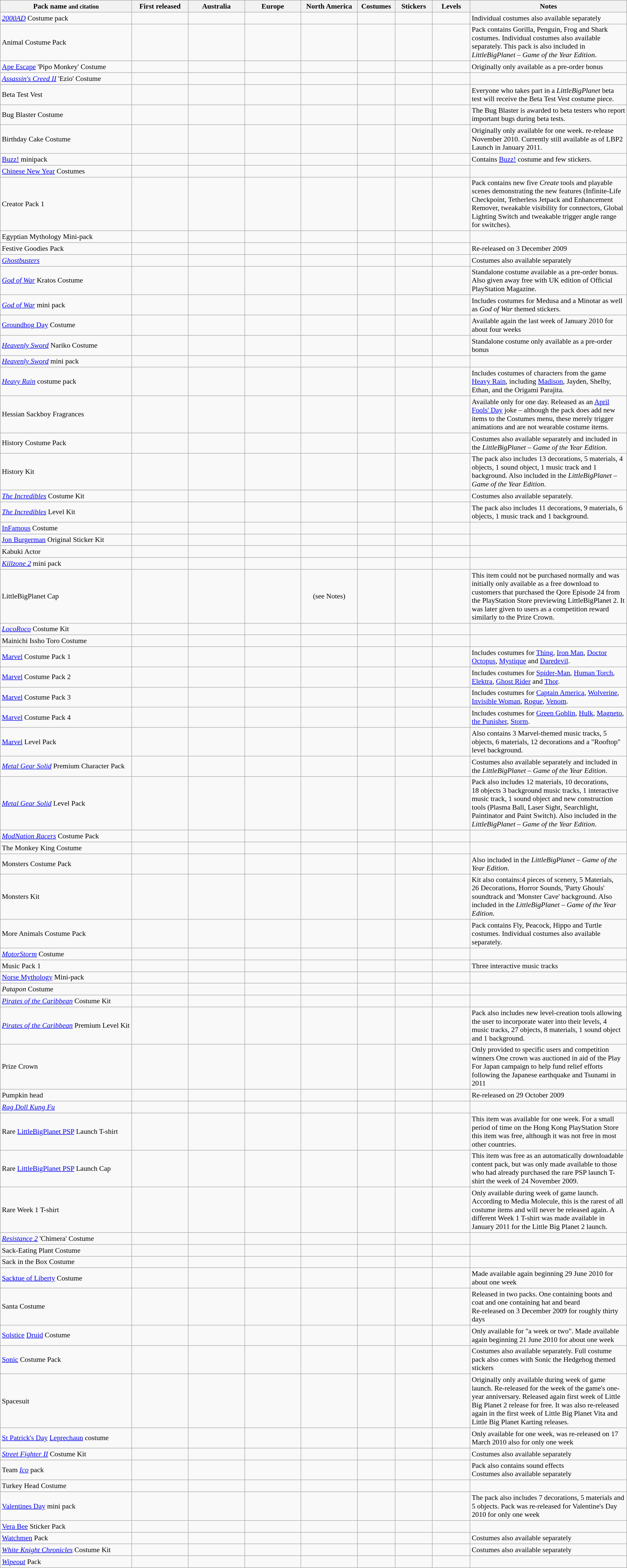<table class="wikitable sortable" style="width:100%; text-align:center; font-size:90%;">
<tr>
<th width=21%>Pack name <small>and citation</small></th>
<th width=9%>First released</th>
<th width=9%>Australia</th>
<th width=9%>Europe</th>
<th width=9%>North America</th>
<th width=6%>Costumes</th>
<th width=6%>Stickers</th>
<th width=6%>Levels</th>
<th width=25%>Notes</th>
</tr>
<tr>
<td align="left"><em><a href='#'>2000AD</a></em> Costume pack</td>
<td></td>
<td></td>
<td></td>
<td></td>
<td></td>
<td></td>
<td></td>
<td align="left">Individual costumes also available separately</td>
</tr>
<tr>
<td align="left">Animal Costume Pack</td>
<td></td>
<td></td>
<td></td>
<td></td>
<td></td>
<td></td>
<td></td>
<td align="left">Pack contains Gorilla, Penguin, Frog and Shark costumes. Individual costumes also available separately. This pack is also included in <em>LittleBigPlanet – Game of the Year Edition</em>.</td>
</tr>
<tr>
<td align="left"><a href='#'>Ape Escape</a> 'Pipo Monkey' Costume</td>
<td></td>
<td></td>
<td></td>
<td></td>
<td></td>
<td></td>
<td></td>
<td align="left">Originally only available as a pre-order bonus</td>
</tr>
<tr>
<td align="left"><em><a href='#'>Assassin's Creed II</a></em> 'Ezio' Costume</td>
<td></td>
<td></td>
<td></td>
<td></td>
<td></td>
<td></td>
<td></td>
<td align="left"></td>
</tr>
<tr>
<td align="left">Beta Test Vest</td>
<td></td>
<td></td>
<td></td>
<td></td>
<td></td>
<td></td>
<td></td>
<td align="left">Everyone who takes part in a <em>LittleBigPlanet</em> beta test will receive the Beta Test Vest costume piece.</td>
</tr>
<tr>
<td align="left">Bug Blaster Costume</td>
<td></td>
<td></td>
<td></td>
<td></td>
<td></td>
<td></td>
<td></td>
<td align="left">The Bug Blaster is awarded to beta testers who report important bugs during beta tests.</td>
</tr>
<tr>
<td align="left">Birthday Cake Costume</td>
<td></td>
<td></td>
<td></td>
<td></td>
<td></td>
<td></td>
<td></td>
<td align="left">Originally only available for one week. re-release November 2010. Currently still available as of LBP2 Launch in January 2011.</td>
</tr>
<tr>
<td align="left"><a href='#'>Buzz!</a> minipack</td>
<td></td>
<td></td>
<td></td>
<td></td>
<td></td>
<td></td>
<td></td>
<td align="left">Contains <a href='#'>Buzz!</a> costume and few stickers.</td>
</tr>
<tr>
<td align="left"><a href='#'>Chinese New Year</a> Costumes</td>
<td></td>
<td></td>
<td></td>
<td></td>
<td></td>
<td></td>
<td></td>
<td align="left"></td>
</tr>
<tr>
<td align="left">Creator Pack 1</td>
<td></td>
<td></td>
<td></td>
<td></td>
<td></td>
<td></td>
<td></td>
<td align="left">Pack contains new five <em>Create</em> tools and playable scenes demonstrating the new features (Infinite-Life Checkpoint, Tetherless Jetpack and Enhancement Remover, tweakable visibility for connectors, Global Lighting Switch and tweakable trigger angle range for switches).</td>
</tr>
<tr>
<td align="left">Egyptian Mythology Mini-pack</td>
<td></td>
<td></td>
<td></td>
<td></td>
<td></td>
<td></td>
<td></td>
<td align="left"></td>
</tr>
<tr>
<td align="left">Festive Goodies Pack</td>
<td></td>
<td></td>
<td></td>
<td></td>
<td></td>
<td></td>
<td></td>
<td align="left">Re-released on 3 December 2009</td>
</tr>
<tr>
<td align="left"><em><a href='#'>Ghostbusters</a></em></td>
<td></td>
<td></td>
<td></td>
<td></td>
<td></td>
<td></td>
<td></td>
<td align="left">Costumes also available separately</td>
</tr>
<tr>
<td align="left"><em><a href='#'>God of War</a></em> Kratos Costume</td>
<td></td>
<td></td>
<td></td>
<td></td>
<td></td>
<td></td>
<td></td>
<td align="left">Standalone costume available as a pre-order bonus.<br>Also given away free with UK edition of Official PlayStation Magazine.</td>
</tr>
<tr>
<td align="left"><em><a href='#'>God of War</a></em> mini pack</td>
<td></td>
<td></td>
<td></td>
<td></td>
<td></td>
<td></td>
<td></td>
<td align="left">Includes costumes for Medusa and a Minotar as well as <em>God of War</em> themed stickers.</td>
</tr>
<tr>
<td align="left"><a href='#'>Groundhog Day</a> Costume</td>
<td></td>
<td></td>
<td></td>
<td></td>
<td></td>
<td></td>
<td></td>
<td align="left">Available again the last week of January 2010 for about four weeks</td>
</tr>
<tr>
<td align="left"><em><a href='#'>Heavenly Sword</a></em> Nariko Costume</td>
<td></td>
<td></td>
<td></td>
<td></td>
<td></td>
<td></td>
<td></td>
<td align="left">Standalone costume only available as a pre-order bonus</td>
</tr>
<tr>
<td align="left"><em><a href='#'>Heavenly Sword</a></em> mini pack</td>
<td></td>
<td></td>
<td></td>
<td></td>
<td></td>
<td></td>
<td></td>
<td align="left"></td>
</tr>
<tr>
<td align="left"><em><a href='#'>Heavy Rain</a></em> costume pack</td>
<td></td>
<td></td>
<td></td>
<td></td>
<td></td>
<td></td>
<td></td>
<td align="left">Includes costumes of characters from the game <a href='#'>Heavy Rain</a>, including <a href='#'>Madison</a>, Jayden, Shelby, Ethan, and the Origami Parajita.</td>
</tr>
<tr>
<td align="left">Hessian Sackboy Fragrances</td>
<td></td>
<td></td>
<td></td>
<td></td>
<td></td>
<td></td>
<td></td>
<td align="left">Available only for one day. Released as an <a href='#'>April Fools' Day</a> joke – although the pack does add new items to the Costumes menu, these merely trigger animations and are not wearable costume items.</td>
</tr>
<tr>
<td align="left">History Costume Pack</td>
<td></td>
<td></td>
<td></td>
<td></td>
<td></td>
<td></td>
<td></td>
<td align="left">Costumes also available separately and included in the <em>LittleBigPlanet – Game of the Year Edition</em>.</td>
</tr>
<tr>
<td align="left">History Kit</td>
<td></td>
<td></td>
<td></td>
<td></td>
<td></td>
<td></td>
<td></td>
<td align="left">The pack also includes 13 decorations, 5 materials, 4 objects, 1 sound object, 1 music track and 1 background. Also included in the <em>LittleBigPlanet – Game of the Year Edition</em>.</td>
</tr>
<tr>
<td align="left"><em><a href='#'>The Incredibles</a></em> Costume Kit</td>
<td></td>
<td></td>
<td></td>
<td></td>
<td></td>
<td></td>
<td></td>
<td align="left">Costumes also available separately.</td>
</tr>
<tr>
<td align="left"><em><a href='#'>The Incredibles</a></em> Level Kit</td>
<td></td>
<td></td>
<td></td>
<td></td>
<td></td>
<td></td>
<td></td>
<td align="left">The pack also includes 11 decorations, 9 materials, 6 objects, 1 music track and 1 background.</td>
</tr>
<tr>
<td align="left"><a href='#'>InFamous</a> Costume</td>
<td></td>
<td></td>
<td></td>
<td></td>
<td></td>
<td></td>
<td></td>
<td align="left"></td>
</tr>
<tr>
<td align="left"><a href='#'>Jon Burgerman</a> Original Sticker Kit</td>
<td></td>
<td></td>
<td></td>
<td></td>
<td></td>
<td></td>
<td></td>
<td align="left"></td>
</tr>
<tr>
<td align="left">Kabuki Actor</td>
<td></td>
<td></td>
<td></td>
<td></td>
<td></td>
<td></td>
<td></td>
<td align="left"></td>
</tr>
<tr>
<td align="left"><em><a href='#'>Killzone 2</a></em> mini pack</td>
<td></td>
<td></td>
<td></td>
<td></td>
<td></td>
<td></td>
<td></td>
<td align="left"></td>
</tr>
<tr>
<td align="left">LittleBigPlanet Cap</td>
<td></td>
<td></td>
<td></td>
<td> (see Notes)</td>
<td></td>
<td></td>
<td></td>
<td align="left">This item could not be purchased normally and was initially only available as a free download to customers that purchased the Qore Episode 24 from the PlayStation Store previewing LittleBigPlanet 2. It was later given to users as a competition reward similarly to the Prize Crown.</td>
</tr>
<tr>
<td align="left"><em><a href='#'>LocoRoco</a></em> Costume Kit</td>
<td></td>
<td></td>
<td></td>
<td></td>
<td></td>
<td></td>
<td></td>
<td align="left"></td>
</tr>
<tr>
<td align="left">Mainichi Issho Toro Costume</td>
<td></td>
<td></td>
<td></td>
<td></td>
<td></td>
<td></td>
<td></td>
<td align="left"></td>
</tr>
<tr>
<td align="left"><a href='#'>Marvel</a> Costume Pack 1</td>
<td></td>
<td></td>
<td></td>
<td></td>
<td></td>
<td></td>
<td></td>
<td align="left">Includes costumes for <a href='#'>Thing</a>, <a href='#'>Iron Man</a>, <a href='#'>Doctor Octopus</a>, <a href='#'>Mystique</a> and <a href='#'>Daredevil</a>.</td>
</tr>
<tr>
<td align="left"><a href='#'>Marvel</a> Costume Pack 2</td>
<td></td>
<td></td>
<td></td>
<td></td>
<td></td>
<td></td>
<td></td>
<td align="left">Includes costumes for <a href='#'>Spider-Man</a>, <a href='#'>Human Torch</a>, <a href='#'>Elektra</a>, <a href='#'>Ghost Rider</a> and <a href='#'>Thor</a>.</td>
</tr>
<tr>
<td align="left"><a href='#'>Marvel</a> Costume Pack 3</td>
<td></td>
<td></td>
<td></td>
<td></td>
<td></td>
<td></td>
<td></td>
<td align="left">Includes costumes for <a href='#'>Captain America</a>, <a href='#'>Wolverine</a>, <a href='#'>Invisible Woman</a>, <a href='#'>Rogue</a>, <a href='#'>Venom</a>.</td>
</tr>
<tr>
<td align="left"><a href='#'>Marvel</a> Costume Pack 4</td>
<td></td>
<td></td>
<td></td>
<td></td>
<td></td>
<td></td>
<td></td>
<td align="left">Includes costumes for <a href='#'>Green Goblin</a>, <a href='#'>Hulk</a>, <a href='#'>Magneto</a>, <a href='#'>the Punisher</a>, <a href='#'>Storm</a>.</td>
</tr>
<tr>
<td align="left"><a href='#'>Marvel</a> Level Pack</td>
<td></td>
<td></td>
<td></td>
<td></td>
<td></td>
<td></td>
<td></td>
<td align="left">Also contains 3 Marvel-themed music tracks, 5 objects, 6 materials, 12 decorations and a "Rooftop" level background.</td>
</tr>
<tr>
<td align="left"><em><a href='#'>Metal Gear Solid</a></em> Premium Character Pack</td>
<td></td>
<td></td>
<td></td>
<td></td>
<td></td>
<td></td>
<td></td>
<td align="left">Costumes also available separately and included in the <em>LittleBigPlanet – Game of the Year Edition</em>.</td>
</tr>
<tr>
<td align="left"><em><a href='#'>Metal Gear Solid</a></em> Level Pack</td>
<td></td>
<td></td>
<td></td>
<td></td>
<td></td>
<td></td>
<td></td>
<td align="left">Pack also includes 12 materials, 10 decorations, 18 objects 3 background music tracks, 1 interactive music track, 1 sound object and new construction tools (Plasma Ball, Laser Sight, Searchlight, Paintinator and Paint Switch). Also included in the <em>LittleBigPlanet – Game of the Year Edition</em>.</td>
</tr>
<tr>
<td align="left"><em><a href='#'>ModNation Racers</a></em> Costume Pack</td>
<td></td>
<td></td>
<td></td>
<td></td>
<td></td>
<td></td>
<td></td>
<td align="left"></td>
</tr>
<tr>
<td align="left">The Monkey King Costume</td>
<td></td>
<td></td>
<td></td>
<td></td>
<td></td>
<td></td>
<td></td>
<td align="left"></td>
</tr>
<tr>
<td align="left">Monsters Costume Pack</td>
<td></td>
<td></td>
<td></td>
<td></td>
<td></td>
<td></td>
<td></td>
<td align="left">Also included in the <em>LittleBigPlanet – Game of the Year Edition</em>.</td>
</tr>
<tr>
<td align="left">Monsters Kit</td>
<td></td>
<td></td>
<td></td>
<td></td>
<td></td>
<td></td>
<td></td>
<td align="left">Kit also contains:4 pieces of scenery, 5 Materials, 26 Decorations, Horror Sounds, 'Party Ghouls' soundtrack and 'Monster Cave' background. Also included in the <em>LittleBigPlanet – Game of the Year Edition</em>.</td>
</tr>
<tr>
<td align="left">More Animals Costume Pack</td>
<td></td>
<td></td>
<td></td>
<td></td>
<td></td>
<td></td>
<td></td>
<td align="left">Pack contains Fly, Peacock, Hippo and Turtle costumes. Individual costumes also available separately.</td>
</tr>
<tr>
<td align="left"><em><a href='#'>MotorStorm</a></em> Costume</td>
<td></td>
<td></td>
<td></td>
<td></td>
<td></td>
<td></td>
<td></td>
<td align="left"></td>
</tr>
<tr>
<td align="left">Music Pack 1</td>
<td></td>
<td></td>
<td></td>
<td></td>
<td></td>
<td></td>
<td></td>
<td align="left">Three interactive music tracks</td>
</tr>
<tr>
<td align="left"><a href='#'>Norse Mythology</a> Mini-pack</td>
<td></td>
<td></td>
<td></td>
<td></td>
<td></td>
<td></td>
<td></td>
<td align="left"></td>
</tr>
<tr>
<td align="left"><em>Patapon</em> Costume</td>
<td></td>
<td></td>
<td></td>
<td></td>
<td></td>
<td></td>
<td></td>
<td align="left"></td>
</tr>
<tr>
<td align="left"><em><a href='#'>Pirates of the Caribbean</a></em> Costume Kit</td>
<td></td>
<td></td>
<td></td>
<td></td>
<td></td>
<td></td>
<td></td>
<td align="left"></td>
</tr>
<tr>
<td align="left"><em><a href='#'>Pirates of the Caribbean</a></em> Premium Level Kit</td>
<td></td>
<td></td>
<td></td>
<td></td>
<td></td>
<td></td>
<td></td>
<td align="left">Pack also includes new level-creation tools allowing the user to incorporate water into their levels, 4 music tracks, 27 objects, 8 materials, 1 sound object and 1 background.</td>
</tr>
<tr>
<td align="left">Prize Crown</td>
<td></td>
<td></td>
<td></td>
<td></td>
<td></td>
<td></td>
<td></td>
<td align="left">Only provided to specific users and competition winners One crown was auctioned in aid of the Play For Japan campaign to help fund relief efforts following the Japanese earthquake and Tsunami in 2011</td>
</tr>
<tr>
<td align="left">Pumpkin head</td>
<td></td>
<td></td>
<td></td>
<td></td>
<td></td>
<td></td>
<td></td>
<td align="left">Re-released on 29 October 2009</td>
</tr>
<tr>
<td align="left"><em><a href='#'>Rag Doll Kung Fu</a></em></td>
<td></td>
<td></td>
<td></td>
<td></td>
<td></td>
<td></td>
<td></td>
<td align="left"></td>
</tr>
<tr>
<td align="left">Rare <a href='#'>LittleBigPlanet PSP</a> Launch T-shirt</td>
<td></td>
<td></td>
<td></td>
<td></td>
<td></td>
<td></td>
<td></td>
<td align="left">This item was available for one week. For a small period of time on the Hong Kong PlayStation Store this item was free, although it was not free in most other countries.</td>
</tr>
<tr>
<td align="left">Rare <a href='#'>LittleBigPlanet PSP</a> Launch Cap</td>
<td></td>
<td></td>
<td></td>
<td></td>
<td></td>
<td></td>
<td></td>
<td align="left">This item was free as an automatically downloadable content pack, but was only made available to those who had already purchased the rare PSP launch T-shirt the week of 24 November 2009.</td>
</tr>
<tr>
<td align="left">Rare Week 1 T-shirt</td>
<td></td>
<td></td>
<td></td>
<td></td>
<td></td>
<td></td>
<td></td>
<td align="left">Only available during week of game launch. According to Media Molecule, this is the rarest of all costume items and will never be released again. A different Week 1 T-shirt was made available in January 2011 for the Little Big Planet 2 launch.</td>
</tr>
<tr>
<td align="left"><em><a href='#'>Resistance 2</a></em> 'Chimera' Costume</td>
<td></td>
<td></td>
<td></td>
<td></td>
<td></td>
<td></td>
<td></td>
<td align="left"></td>
</tr>
<tr>
<td align="left">Sack-Eating Plant Costume</td>
<td></td>
<td></td>
<td></td>
<td></td>
<td></td>
<td></td>
<td></td>
<td align="left"></td>
</tr>
<tr>
<td align="left">Sack in the Box Costume</td>
<td></td>
<td></td>
<td></td>
<td></td>
<td></td>
<td></td>
<td></td>
<td align="left"></td>
</tr>
<tr>
<td align="left"><a href='#'>Sacktue of Liberty</a> Costume</td>
<td></td>
<td></td>
<td></td>
<td></td>
<td></td>
<td></td>
<td></td>
<td align="left">Made available again beginning 29 June 2010 for about one week</td>
</tr>
<tr>
<td align="left">Santa Costume</td>
<td></td>
<td></td>
<td></td>
<td></td>
<td></td>
<td></td>
<td></td>
<td align="left">Released in two packs. One containing boots and coat and one containing hat and beard<br>Re-released on 3 December 2009 for roughly thirty days</td>
</tr>
<tr>
<td align="left"><a href='#'>Solstice</a> <a href='#'>Druid</a> Costume</td>
<td></td>
<td></td>
<td></td>
<td></td>
<td></td>
<td></td>
<td></td>
<td align="left">Only available for "a week or two". Made available again beginning 21 June 2010 for about one week</td>
</tr>
<tr>
<td align="left"><a href='#'>Sonic</a> Costume Pack</td>
<td></td>
<td></td>
<td></td>
<td></td>
<td></td>
<td></td>
<td></td>
<td align="left">Costumes also available separately. Full costume pack also comes with Sonic the Hedgehog themed stickers</td>
</tr>
<tr>
<td align="left">Spacesuit</td>
<td></td>
<td></td>
<td></td>
<td></td>
<td></td>
<td></td>
<td></td>
<td align="left">Originally only available during week of game launch. Re-released for the week of the game's one-year anniversary. Released again first week of Little Big Planet 2 release for free. It was also re-released again in the first week of Little Big Planet Vita and Little Big Planet Karting releases.</td>
</tr>
<tr>
<td align="left"><a href='#'>St Patrick's Day</a> <a href='#'>Leprechaun</a> costume</td>
<td></td>
<td></td>
<td></td>
<td></td>
<td></td>
<td></td>
<td></td>
<td align="left">Only available for one week, was re-released on 17 March 2010 also for only one week</td>
</tr>
<tr>
<td align="left"><em><a href='#'>Street Fighter II</a></em> Costume Kit</td>
<td></td>
<td></td>
<td></td>
<td></td>
<td></td>
<td></td>
<td></td>
<td align="left">Costumes also available separately</td>
</tr>
<tr>
<td align="left">Team <em><a href='#'>Ico</a></em> pack</td>
<td></td>
<td></td>
<td></td>
<td></td>
<td></td>
<td></td>
<td></td>
<td align="left">Pack also contains sound effects<br>Costumes also available separately</td>
</tr>
<tr>
<td align="left">Turkey Head Costume</td>
<td></td>
<td></td>
<td></td>
<td></td>
<td></td>
<td></td>
<td></td>
<td align="left"></td>
</tr>
<tr>
<td align="left"><a href='#'>Valentines Day</a> mini pack</td>
<td></td>
<td></td>
<td></td>
<td></td>
<td></td>
<td></td>
<td></td>
<td align="left">The pack also includes 7 decorations, 5 materials and 5 objects. Pack was re-released for Valentine's Day 2010 for only one week</td>
</tr>
<tr>
<td align="left"><a href='#'>Vera Bee</a> Sticker Pack</td>
<td></td>
<td></td>
<td></td>
<td></td>
<td></td>
<td></td>
<td></td>
<td></td>
</tr>
<tr>
<td align="left"><a href='#'>Watchmen</a> Pack</td>
<td></td>
<td></td>
<td></td>
<td></td>
<td></td>
<td></td>
<td></td>
<td align="left">Costumes also available separately</td>
</tr>
<tr>
<td align="left"><em><a href='#'>White Knight Chronicles</a></em> Costume Kit</td>
<td></td>
<td></td>
<td></td>
<td></td>
<td></td>
<td></td>
<td></td>
<td align="left">Costumes also available separately</td>
</tr>
<tr>
<td align="left"><em><a href='#'>Wipeout</a></em> Pack</td>
<td></td>
<td></td>
<td></td>
<td></td>
<td></td>
<td></td>
<td></td>
<td></td>
</tr>
</table>
